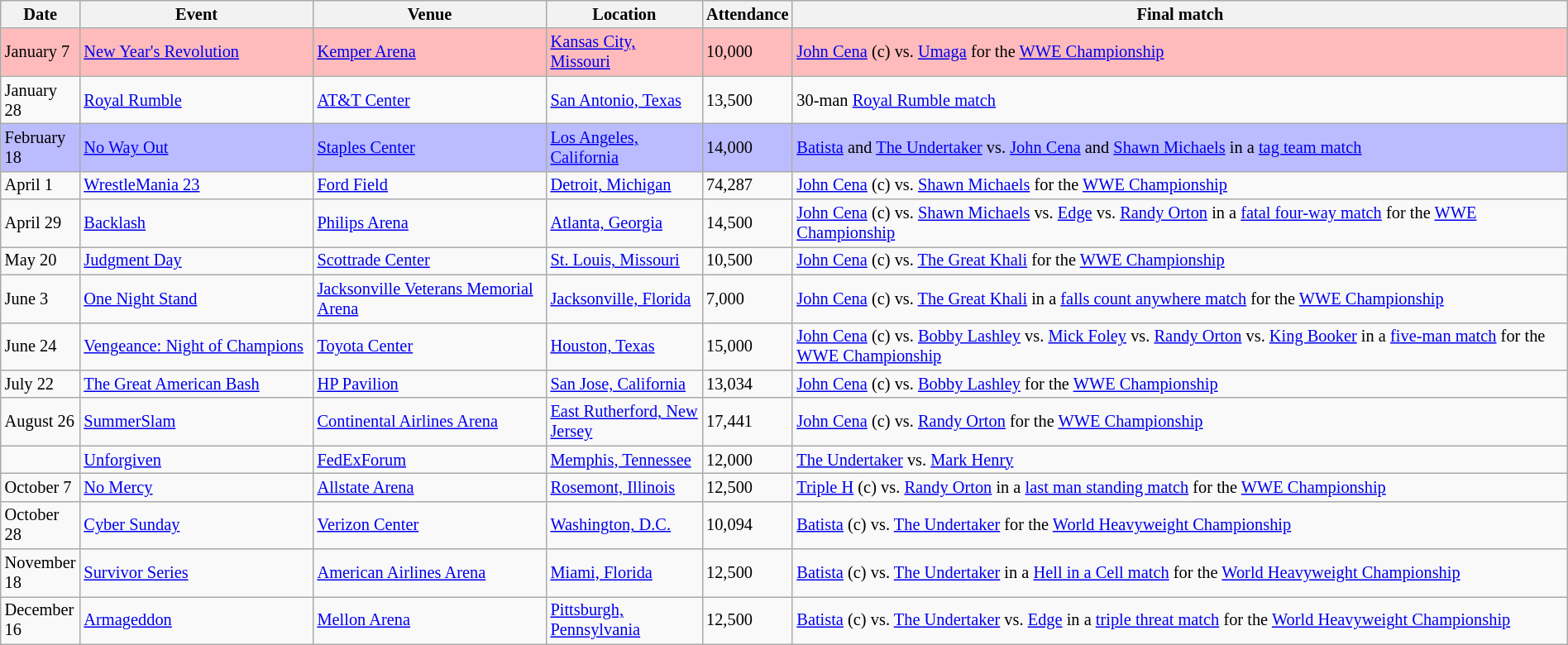<table id="Past_events_2007" class="sortable wikitable succession-box" style="font-size:85%; width:100%">
<tr>
<th scope="col" style="width:5%;">Date</th>
<th scope="col" style="width:15%;">Event</th>
<th scope="col" style="width:15%;">Venue</th>
<th scope="col" style="width:10%;">Location</th>
<th scope="col" style="width:5%;">Attendance</th>
<th scope="col" style="width:50%;">Final match</th>
</tr>
<tr style="background: #FBB;">
<td>January 7</td>
<td><a href='#'>New Year's Revolution</a></td>
<td><a href='#'>Kemper Arena</a></td>
<td><a href='#'>Kansas City, Missouri</a></td>
<td>10,000</td>
<td><a href='#'>John Cena</a> (c) vs. <a href='#'>Umaga</a> for the <a href='#'>WWE Championship</a></td>
</tr>
<tr>
<td>January 28</td>
<td><a href='#'>Royal Rumble</a></td>
<td><a href='#'>AT&T Center</a></td>
<td><a href='#'>San Antonio, Texas</a></td>
<td>13,500</td>
<td>30-man <a href='#'>Royal Rumble match</a></td>
</tr>
<tr style="background: #BBF;">
<td>February 18</td>
<td><a href='#'>No Way Out</a></td>
<td><a href='#'>Staples Center</a></td>
<td><a href='#'>Los Angeles, California</a></td>
<td>14,000</td>
<td><a href='#'>Batista</a> and <a href='#'>The Undertaker</a> vs. <a href='#'>John Cena</a> and <a href='#'>Shawn Michaels</a> in a <a href='#'>tag team match</a></td>
</tr>
<tr>
<td>April 1</td>
<td><a href='#'>WrestleMania 23</a></td>
<td><a href='#'>Ford Field</a></td>
<td><a href='#'>Detroit, Michigan</a></td>
<td>74,287</td>
<td><a href='#'>John Cena</a> (c) vs. <a href='#'>Shawn Michaels</a> for the <a href='#'>WWE Championship</a></td>
</tr>
<tr>
<td>April 29</td>
<td><a href='#'>Backlash</a></td>
<td><a href='#'>Philips Arena</a></td>
<td><a href='#'>Atlanta, Georgia</a></td>
<td>14,500</td>
<td><a href='#'>John Cena</a> (c) vs. <a href='#'>Shawn Michaels</a> vs. <a href='#'>Edge</a> vs. <a href='#'>Randy Orton</a> in a <a href='#'>fatal four-way match</a> for the <a href='#'>WWE Championship</a></td>
</tr>
<tr>
<td>May 20</td>
<td><a href='#'>Judgment Day</a></td>
<td><a href='#'>Scottrade Center</a></td>
<td><a href='#'>St. Louis, Missouri</a></td>
<td>10,500</td>
<td><a href='#'>John Cena</a> (c) vs. <a href='#'>The Great Khali</a> for the <a href='#'>WWE Championship</a></td>
</tr>
<tr>
<td>June 3</td>
<td><a href='#'>One Night Stand</a></td>
<td><a href='#'>Jacksonville Veterans Memorial Arena</a></td>
<td><a href='#'>Jacksonville, Florida</a></td>
<td>7,000</td>
<td><a href='#'>John Cena</a> (c) vs. <a href='#'>The Great Khali</a> in a <a href='#'>falls count anywhere match</a> for the <a href='#'>WWE Championship</a></td>
</tr>
<tr>
<td>June 24</td>
<td><a href='#'>Vengeance: Night of Champions</a></td>
<td><a href='#'>Toyota Center</a></td>
<td><a href='#'>Houston, Texas</a></td>
<td>15,000</td>
<td><a href='#'>John Cena</a> (c) vs. <a href='#'>Bobby Lashley</a> vs. <a href='#'>Mick Foley</a> vs. <a href='#'>Randy Orton</a> vs. <a href='#'>King Booker</a> in a <a href='#'>five-man match</a> for the <a href='#'>WWE Championship</a></td>
</tr>
<tr>
<td>July 22</td>
<td><a href='#'>The Great American Bash</a></td>
<td><a href='#'>HP Pavilion</a></td>
<td><a href='#'>San Jose, California</a></td>
<td>13,034</td>
<td><a href='#'>John Cena</a> (c) vs. <a href='#'>Bobby Lashley</a> for the <a href='#'>WWE Championship</a></td>
</tr>
<tr>
<td>August 26</td>
<td><a href='#'>SummerSlam</a></td>
<td><a href='#'>Continental Airlines Arena</a></td>
<td><a href='#'>East Rutherford, New Jersey</a></td>
<td>17,441</td>
<td><a href='#'>John Cena</a> (c) vs. <a href='#'>Randy Orton</a> for the <a href='#'>WWE Championship</a></td>
</tr>
<tr>
<td></td>
<td><a href='#'>Unforgiven</a></td>
<td><a href='#'>FedExForum</a></td>
<td><a href='#'>Memphis, Tennessee</a></td>
<td>12,000</td>
<td><a href='#'>The Undertaker</a> vs. <a href='#'>Mark Henry</a></td>
</tr>
<tr>
<td>October 7</td>
<td><a href='#'>No Mercy</a></td>
<td><a href='#'>Allstate Arena</a></td>
<td><a href='#'>Rosemont, Illinois</a></td>
<td>12,500</td>
<td><a href='#'>Triple H</a> (c) vs. <a href='#'>Randy Orton</a> in a <a href='#'>last man standing match</a> for the <a href='#'>WWE Championship</a></td>
</tr>
<tr>
<td>October 28</td>
<td><a href='#'>Cyber Sunday</a></td>
<td><a href='#'>Verizon Center</a></td>
<td><a href='#'>Washington, D.C.</a></td>
<td>10,094</td>
<td><a href='#'>Batista</a> (c) vs. <a href='#'>The Undertaker</a> for the <a href='#'>World Heavyweight Championship</a></td>
</tr>
<tr>
<td>November 18</td>
<td><a href='#'>Survivor Series</a></td>
<td><a href='#'>American Airlines Arena</a></td>
<td><a href='#'>Miami, Florida</a></td>
<td>12,500</td>
<td><a href='#'>Batista</a> (c) vs. <a href='#'>The Undertaker</a> in a <a href='#'>Hell in a Cell match</a> for the <a href='#'>World Heavyweight Championship</a></td>
</tr>
<tr>
<td>December 16</td>
<td><a href='#'>Armageddon</a></td>
<td><a href='#'>Mellon Arena</a></td>
<td><a href='#'>Pittsburgh, Pennsylvania</a></td>
<td>12,500</td>
<td><a href='#'>Batista</a> (c) vs. <a href='#'>The Undertaker</a> vs. <a href='#'>Edge</a> in a <a href='#'>triple threat match</a> for the <a href='#'>World Heavyweight Championship</a></td>
</tr>
</table>
